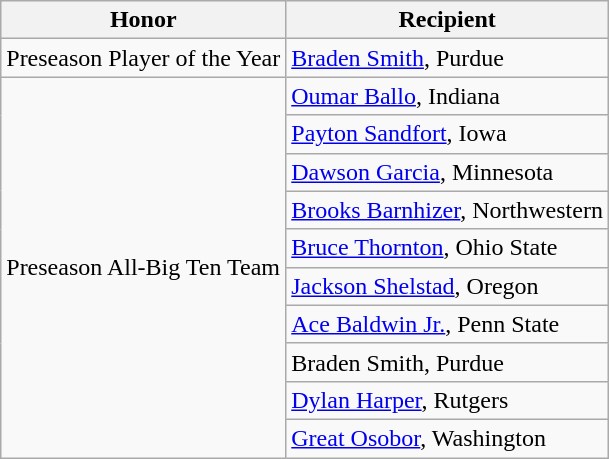<table class="wikitable" border="1">
<tr>
<th>Honor</th>
<th>Recipient</th>
</tr>
<tr>
<td>Preseason Player of the Year</td>
<td><a href='#'>Braden Smith</a>, Purdue</td>
</tr>
<tr>
<td rowspan="10" valign="middle">Preseason All-Big Ten Team</td>
<td><a href='#'>Oumar Ballo</a>, Indiana</td>
</tr>
<tr>
<td><a href='#'>Payton Sandfort</a>, Iowa</td>
</tr>
<tr>
<td><a href='#'>Dawson Garcia</a>, Minnesota</td>
</tr>
<tr>
<td><a href='#'>Brooks Barnhizer</a>, Northwestern</td>
</tr>
<tr>
<td><a href='#'>Bruce Thornton</a>, Ohio State</td>
</tr>
<tr>
<td><a href='#'>Jackson Shelstad</a>, Oregon</td>
</tr>
<tr>
<td><a href='#'>Ace Baldwin Jr.</a>, Penn State</td>
</tr>
<tr>
<td>Braden Smith, Purdue</td>
</tr>
<tr>
<td><a href='#'>Dylan Harper</a>, Rutgers</td>
</tr>
<tr>
<td><a href='#'>Great Osobor</a>, Washington</td>
</tr>
</table>
